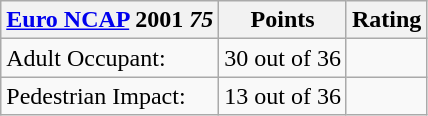<table class="wikitable">
<tr>
<th><a href='#'>Euro NCAP</a> 2001 <em>75</em></th>
<th>Points</th>
<th>Rating</th>
</tr>
<tr>
<td>Adult Occupant:</td>
<td>30 out of 36</td>
<td></td>
</tr>
<tr>
<td>Pedestrian Impact:</td>
<td>13 out of 36</td>
<td></td>
</tr>
</table>
